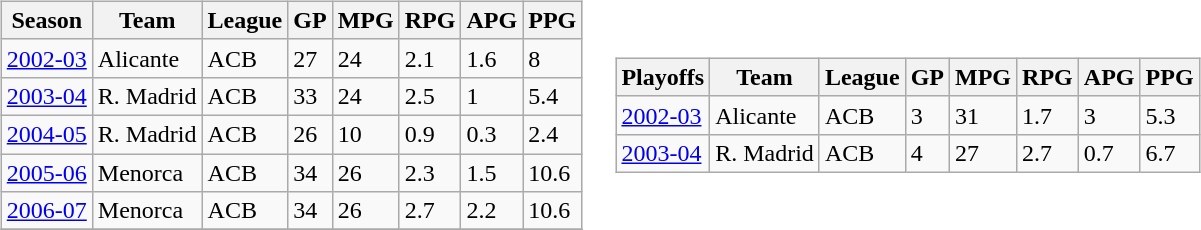<table>
<tr>
<td width="50%" valign="top"><br><table class="wikitable">
<tr>
<th>Season</th>
<th>Team</th>
<th>League</th>
<th>GP</th>
<th>MPG</th>
<th>RPG</th>
<th>APG</th>
<th>PPG</th>
</tr>
<tr>
<td><a href='#'>2002-03</a></td>
<td>Alicante</td>
<td>ACB</td>
<td>27</td>
<td>24</td>
<td>2.1</td>
<td>1.6</td>
<td>8</td>
</tr>
<tr>
<td><a href='#'>2003-04</a></td>
<td>R. Madrid</td>
<td>ACB</td>
<td>33</td>
<td>24</td>
<td>2.5</td>
<td>1</td>
<td>5.4</td>
</tr>
<tr>
<td><a href='#'>2004-05</a></td>
<td>R. Madrid</td>
<td>ACB</td>
<td>26</td>
<td>10</td>
<td>0.9</td>
<td>0.3</td>
<td>2.4</td>
</tr>
<tr>
<td><a href='#'>2005-06</a></td>
<td>Menorca</td>
<td>ACB</td>
<td>34</td>
<td>26</td>
<td>2.3</td>
<td>1.5</td>
<td>10.6</td>
</tr>
<tr>
<td><a href='#'>2006-07</a></td>
<td>Menorca</td>
<td>ACB</td>
<td>34</td>
<td>26</td>
<td>2.7</td>
<td>2.2</td>
<td>10.6</td>
</tr>
<tr>
</tr>
</table>
</td>
<td width="50%" valign="left"><br><table class="wikitable">
<tr>
<th>Playoffs</th>
<th>Team</th>
<th>League</th>
<th>GP</th>
<th>MPG</th>
<th>RPG</th>
<th>APG</th>
<th>PPG</th>
</tr>
<tr>
<td><a href='#'>2002-03</a></td>
<td>Alicante</td>
<td>ACB</td>
<td>3</td>
<td>31</td>
<td>1.7</td>
<td>3</td>
<td>5.3</td>
</tr>
<tr>
<td><a href='#'>2003-04</a></td>
<td>R. Madrid</td>
<td>ACB</td>
<td>4</td>
<td>27</td>
<td>2.7</td>
<td>0.7</td>
<td>6.7</td>
</tr>
</table>
</td>
</tr>
</table>
